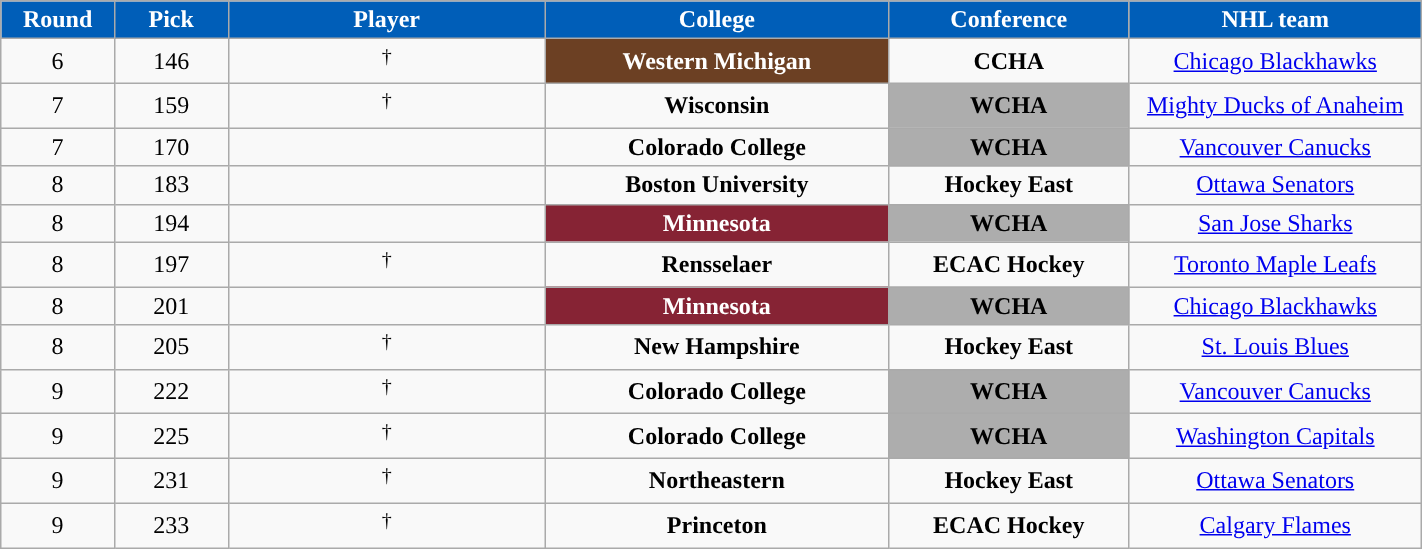<table class="wikitable sortable" width="75%">
<tr>
<th style="color:white; background-color:#005EB8; width: 4em;">Round</th>
<th style="color:white; background-color:#005EB8; width: 4em;">Pick</th>
<th style="color:white; background-color:#005EB8; width: 12em;">Player</th>
<th style="color:white; background-color:#005EB8; width: 13em;">College</th>
<th style="color:white; background-color:#005EB8; width: 9em;">Conference</th>
<th style="color:white; background-color:#005EB8; width: 11em;">NHL team</th>
</tr>
<tr align="center" bgcolor="">
<td>6</td>
<td>146</td>
<td> <sup>†</sup></td>
<td style="color:white; background:#6C4023; "><strong>Western Michigan</strong></td>
<td><strong>CCHA</strong></td>
<td><a href='#'>Chicago Blackhawks</a></td>
</tr>
<tr align="center" bgcolor="">
<td>7</td>
<td>159</td>
<td> <sup>†</sup></td>
<td><strong>Wisconsin</strong></td>
<td style="color:black; background:#ADADAD; "><strong>WCHA</strong></td>
<td><a href='#'>Mighty Ducks of Anaheim</a></td>
</tr>
<tr align="center" bgcolor="">
<td>7</td>
<td>170</td>
<td></td>
<td><strong>Colorado College</strong></td>
<td style="color:black; background:#ADADAD; "><strong>WCHA</strong></td>
<td><a href='#'>Vancouver Canucks</a></td>
</tr>
<tr align="center" bgcolor="">
<td>8</td>
<td>183</td>
<td></td>
<td><strong>Boston University</strong></td>
<td><strong>Hockey East</strong></td>
<td><a href='#'>Ottawa Senators</a></td>
</tr>
<tr align="center" bgcolor="">
<td>8</td>
<td>194</td>
<td></td>
<td style="color:white; background:#862334; "><strong>Minnesota</strong></td>
<td style="color:black; background:#ADADAD; "><strong>WCHA</strong></td>
<td><a href='#'>San Jose Sharks</a></td>
</tr>
<tr align="center" bgcolor="">
<td>8</td>
<td>197</td>
<td> <sup>†</sup></td>
<td><strong>Rensselaer</strong></td>
<td><strong>ECAC Hockey</strong></td>
<td><a href='#'>Toronto Maple Leafs</a></td>
</tr>
<tr align="center" bgcolor="">
<td>8</td>
<td>201</td>
<td></td>
<td style="color:white; background:#862334; "><strong>Minnesota</strong></td>
<td style="color:black; background:#ADADAD; "><strong>WCHA</strong></td>
<td><a href='#'>Chicago Blackhawks</a></td>
</tr>
<tr align="center" bgcolor="">
<td>8</td>
<td>205</td>
<td> <sup>†</sup></td>
<td><strong>New Hampshire</strong></td>
<td><strong>Hockey East</strong></td>
<td><a href='#'>St. Louis Blues</a></td>
</tr>
<tr align="center" bgcolor="">
<td>9</td>
<td>222</td>
<td> <sup>†</sup></td>
<td><strong>Colorado College</strong></td>
<td style="color:black; background:#ADADAD; "><strong>WCHA</strong></td>
<td><a href='#'>Vancouver Canucks</a></td>
</tr>
<tr align="center" bgcolor="">
<td>9</td>
<td>225</td>
<td> <sup>†</sup></td>
<td><strong>Colorado College</strong></td>
<td style="color:black; background:#ADADAD; "><strong>WCHA</strong></td>
<td><a href='#'>Washington Capitals</a></td>
</tr>
<tr align="center" bgcolor="">
<td>9</td>
<td>231</td>
<td> <sup>†</sup></td>
<td><strong>Northeastern</strong></td>
<td><strong>Hockey East</strong></td>
<td><a href='#'>Ottawa Senators</a></td>
</tr>
<tr align="center" bgcolor="">
<td>9</td>
<td>233</td>
<td> <sup>†</sup></td>
<td><strong>Princeton</strong></td>
<td><strong>ECAC Hockey</strong></td>
<td><a href='#'>Calgary Flames</a></td>
</tr>
</table>
